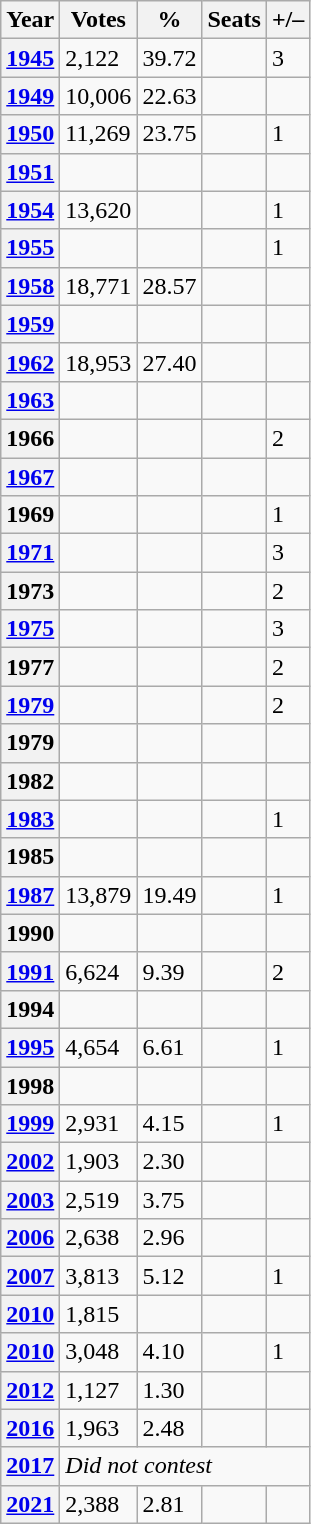<table class="wikitable">
<tr>
<th>Year</th>
<th>Votes</th>
<th>%</th>
<th>Seats</th>
<th>+/–</th>
</tr>
<tr>
<th><a href='#'>1945</a></th>
<td>2,122</td>
<td>39.72</td>
<td></td>
<td> 3</td>
</tr>
<tr>
<th><a href='#'>1949</a></th>
<td>10,006</td>
<td>22.63</td>
<td></td>
<td></td>
</tr>
<tr>
<th><a href='#'>1950</a></th>
<td>11,269</td>
<td>23.75</td>
<td></td>
<td> 1</td>
</tr>
<tr>
<th><a href='#'>1951</a></th>
<td></td>
<td></td>
<td></td>
<td></td>
</tr>
<tr>
<th><a href='#'>1954</a></th>
<td>13,620</td>
<td></td>
<td></td>
<td> 1</td>
</tr>
<tr>
<th><a href='#'>1955</a></th>
<td></td>
<td></td>
<td></td>
<td> 1</td>
</tr>
<tr>
<th><a href='#'>1958</a></th>
<td>18,771</td>
<td>28.57</td>
<td></td>
<td></td>
</tr>
<tr>
<th><a href='#'>1959</a></th>
<td></td>
<td></td>
<td></td>
<td></td>
</tr>
<tr>
<th><a href='#'>1962</a></th>
<td>18,953</td>
<td>27.40</td>
<td></td>
<td></td>
</tr>
<tr>
<th><a href='#'>1963</a></th>
<td></td>
<td></td>
<td></td>
<td></td>
</tr>
<tr>
<th>1966</th>
<td></td>
<td></td>
<td></td>
<td> 2</td>
</tr>
<tr>
<th><a href='#'>1967</a></th>
<td></td>
<td></td>
<td></td>
<td></td>
</tr>
<tr>
<th>1969</th>
<td></td>
<td></td>
<td></td>
<td> 1</td>
</tr>
<tr>
<th><a href='#'>1971</a></th>
<td></td>
<td></td>
<td></td>
<td> 3</td>
</tr>
<tr>
<th>1973</th>
<td></td>
<td></td>
<td></td>
<td> 2</td>
</tr>
<tr>
<th><a href='#'>1975</a></th>
<td></td>
<td></td>
<td></td>
<td> 3</td>
</tr>
<tr>
<th>1977</th>
<td></td>
<td></td>
<td></td>
<td> 2</td>
</tr>
<tr>
<th><a href='#'>1979</a></th>
<td></td>
<td></td>
<td></td>
<td> 2</td>
</tr>
<tr>
<th>1979</th>
<td></td>
<td></td>
<td></td>
<td></td>
</tr>
<tr>
<th>1982</th>
<td></td>
<td></td>
<td></td>
<td></td>
</tr>
<tr>
<th><a href='#'>1983</a></th>
<td></td>
<td></td>
<td></td>
<td> 1</td>
</tr>
<tr>
<th>1985</th>
<td></td>
<td></td>
<td></td>
<td></td>
</tr>
<tr>
<th><a href='#'>1987</a></th>
<td>13,879</td>
<td>19.49</td>
<td></td>
<td> 1</td>
</tr>
<tr>
<th>1990</th>
<td></td>
<td></td>
<td></td>
<td></td>
</tr>
<tr>
<th><a href='#'>1991</a></th>
<td>6,624</td>
<td>9.39</td>
<td></td>
<td> 2</td>
</tr>
<tr>
<th>1994</th>
<td></td>
<td></td>
<td></td>
<td></td>
</tr>
<tr>
<th><a href='#'>1995</a></th>
<td>4,654</td>
<td>6.61</td>
<td></td>
<td> 1</td>
</tr>
<tr>
<th>1998</th>
<td></td>
<td></td>
<td></td>
<td></td>
</tr>
<tr>
<th><a href='#'>1999</a></th>
<td>2,931</td>
<td>4.15</td>
<td></td>
<td> 1</td>
</tr>
<tr>
<th><a href='#'>2002</a></th>
<td>1,903</td>
<td>2.30</td>
<td></td>
<td></td>
</tr>
<tr>
<th><a href='#'>2003</a></th>
<td>2,519</td>
<td>3.75</td>
<td></td>
<td></td>
</tr>
<tr>
<th><a href='#'>2006</a></th>
<td>2,638</td>
<td>2.96</td>
<td></td>
<td></td>
</tr>
<tr>
<th><a href='#'>2007</a></th>
<td>3,813</td>
<td>5.12</td>
<td></td>
<td> 1</td>
</tr>
<tr>
<th><a href='#'>2010</a></th>
<td>1,815</td>
<td></td>
<td></td>
<td></td>
</tr>
<tr>
<th><a href='#'>2010</a></th>
<td>3,048</td>
<td>4.10</td>
<td></td>
<td> 1</td>
</tr>
<tr>
<th><a href='#'>2012</a></th>
<td>1,127</td>
<td>1.30</td>
<td></td>
<td></td>
</tr>
<tr>
<th><a href='#'>2016</a></th>
<td>1,963</td>
<td>2.48</td>
<td></td>
<td></td>
</tr>
<tr>
<th><a href='#'>2017</a></th>
<td colspan="4"><em>Did not contest</em></td>
</tr>
<tr>
<th><a href='#'>2021</a></th>
<td>2,388</td>
<td>2.81</td>
<td></td>
<td></td>
</tr>
</table>
